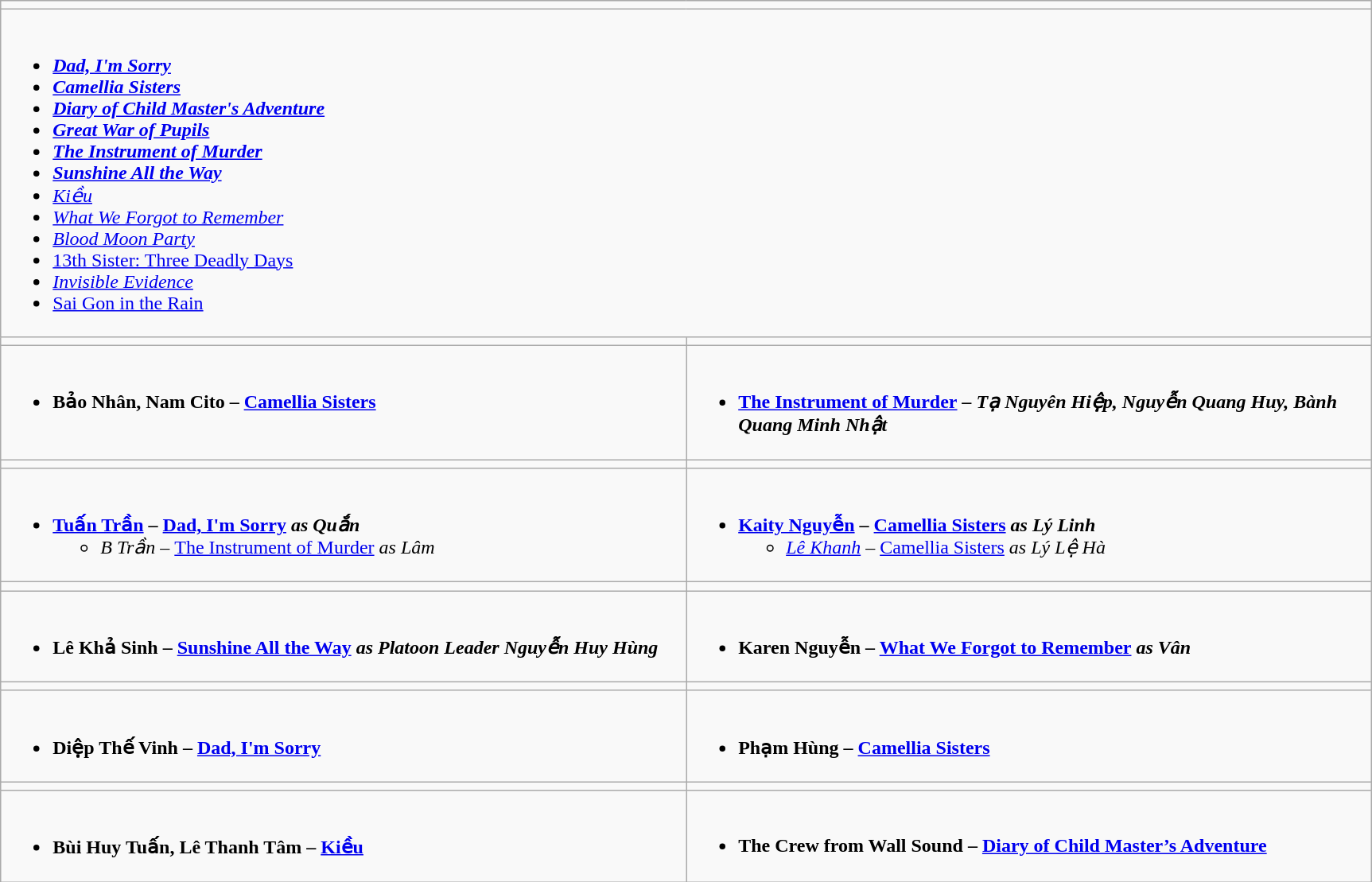<table class="wikitable" align="center" style="width:91%">
<tr>
<td colspan="2" style="vertical-align:top; width:100%;"></td>
</tr>
<tr>
<td colspan="2" valign="top"><br><ul><li><strong><em><span><a href='#'>Dad, I'm Sorry</a></span></em></strong></li><li><strong><em><span><a href='#'>Camellia Sisters</a></span></em></strong></li><li><strong><em><span><a href='#'>Diary of Child Master's Adventure</a></span></em></strong></li><li><strong><em><span><a href='#'>Great War of Pupils</a></span></em></strong></li><li><strong><em><span><a href='#'>The Instrument of Murder</a></span></em></strong></li><li><strong><em><span><a href='#'>Sunshine All the Way</a></span></em></strong></li><li><em><a href='#'>Kiều</a></em></li><li><em><a href='#'>What We Forgot to Remember</a></em></li><li><em><a href='#'>Blood Moon Party</a></li><li></em><a href='#'>13th Sister: Three Deadly Days</a></li><li><em><a href='#'>Invisible Evidence</a></li><li></em><a href='#'>Sai Gon in the Rain</a><em></li></ul></td>
</tr>
<tr>
<td style="vertical-align:top; width:50%;"></td>
<td style="vertical-align:top; width:50%;"></td>
</tr>
<tr>
<td valign="top"><br><ul><li><strong>Bảo Nhân, Nam Cito – </em><a href='#'>Camellia Sisters</a><em> </strong></li></ul></td>
<td valign="top"><br><ul><li><strong> </em><a href='#'>The Instrument of Murder</a><em> – Tạ Nguyên Hiệp, Nguyễn Quang Huy, Bành Quang Minh Nhật </strong></li></ul></td>
</tr>
<tr>
<td style="vertical-align:top; width:50%;"></td>
<td style="vertical-align:top; width:50%;"></td>
</tr>
<tr>
<td valign="top"><br><ul><li><strong><a href='#'>Tuấn Trần</a> – </em><a href='#'>Dad, I'm Sorry</a><em> as Quắn </strong><ul><li>B Trần – </em><a href='#'>The Instrument of Murder</a><em> as Lâm</li></ul></li></ul></td>
<td valign="top"><br><ul><li><strong><a href='#'>Kaity Nguyễn</a> – </em><a href='#'>Camellia Sisters</a><em> as Lý Linh </strong><ul><li><a href='#'>Lê Khanh</a> – </em><a href='#'>Camellia Sisters</a><em> as Lý Lệ Hà</li></ul></li></ul></td>
</tr>
<tr>
<td style="vertical-align:top; width:50%;"></td>
<td style="vertical-align:top; width:50%;"></td>
</tr>
<tr>
<td valign="top"><br><ul><li><strong>Lê Khả Sinh – </em><a href='#'>Sunshine All the Way</a><em> as Platoon Leader Nguyễn Huy Hùng </strong></li></ul></td>
<td valign="top"><br><ul><li><strong>Karen Nguyễn – </em><a href='#'>What We Forgot to Remember</a><em> as Vân </strong></li></ul></td>
</tr>
<tr>
<td style="vertical-align:top; width:50%;"></td>
<td style="vertical-align:top; width:50%;"></td>
</tr>
<tr>
<td valign="top"><br><ul><li><strong>Diệp Thế Vinh – </em><a href='#'>Dad, I'm Sorry</a><em> </strong></li></ul></td>
<td valign="top"><br><ul><li><strong>Phạm Hùng – </em><a href='#'>Camellia Sisters</a><em> </strong></li></ul></td>
</tr>
<tr>
<td style="vertical-align:top; width:50%;"></td>
<td style="vertical-align:top; width:50%;"></td>
</tr>
<tr>
<td valign="top"><br><ul><li><strong>Bùi Huy Tuấn, Lê Thanh Tâm – </em><a href='#'>Kiều</a><em> </strong></li></ul></td>
<td valign="top"><br><ul><li><strong> The Crew from Wall Sound – </em><a href='#'>Diary of Child Master’s Adventure</a><em> </strong></li></ul></td>
</tr>
</table>
